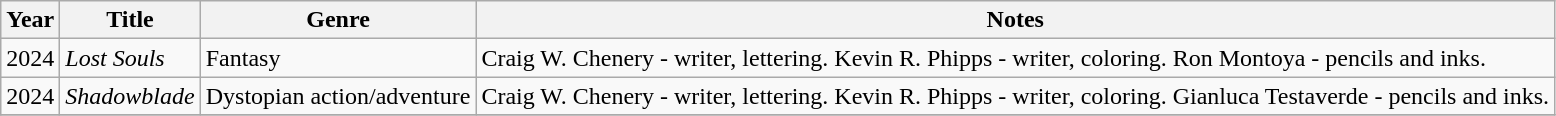<table class="wikitable sortable">
<tr>
<th>Year</th>
<th>Title</th>
<th>Genre</th>
<th class="unsortable">Notes</th>
</tr>
<tr>
<td>2024</td>
<td><em>Lost Souls</em></td>
<td>Fantasy</td>
<td>Craig W. Chenery - writer, lettering. Kevin R. Phipps - writer, coloring. Ron Montoya - pencils and inks.</td>
</tr>
<tr>
<td>2024</td>
<td><em>Shadowblade</em></td>
<td>Dystopian action/adventure</td>
<td>Craig W. Chenery - writer, lettering. Kevin R. Phipps - writer, coloring. Gianluca Testaverde - pencils and inks.</td>
</tr>
<tr>
</tr>
</table>
